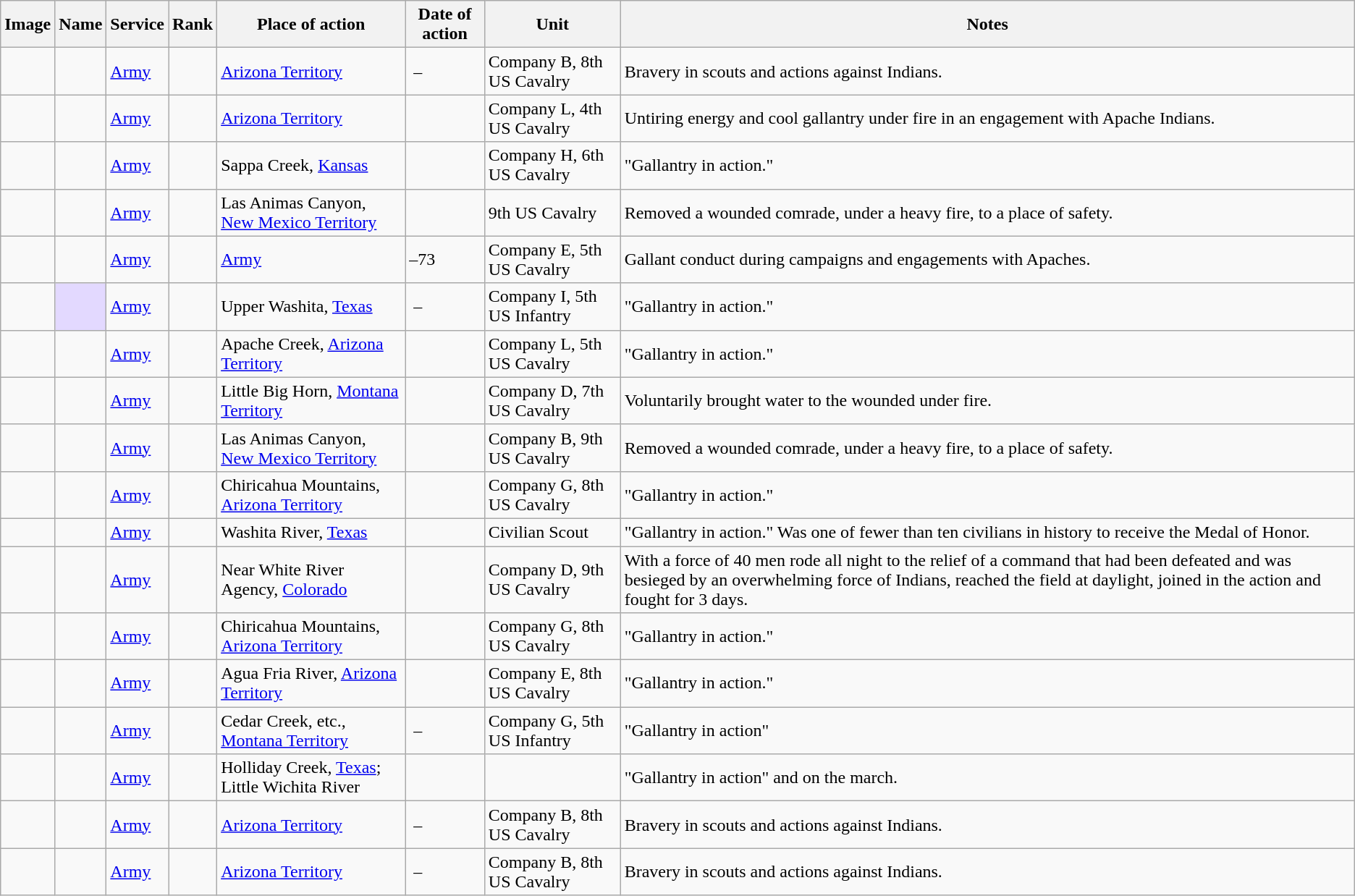<table class="wikitable sortable">
<tr>
<th class="unsortable">Image</th>
<th>Name</th>
<th>Service</th>
<th>Rank</th>
<th>Place of action</th>
<th>Date of action</th>
<th>Unit</th>
<th class="unsortable">Notes</th>
</tr>
<tr>
<td></td>
<td></td>
<td><a href='#'>Army</a></td>
<td></td>
<td><a href='#'>Arizona Territory</a></td>
<td> – </td>
<td>Company B, 8th US Cavalry</td>
<td>Bravery in scouts and actions against Indians.</td>
</tr>
<tr>
<td></td>
<td></td>
<td><a href='#'>Army</a></td>
<td></td>
<td><a href='#'>Arizona Territory</a></td>
<td></td>
<td>Company L, 4th US Cavalry</td>
<td>Untiring energy and cool gallantry under fire in an engagement with Apache Indians.</td>
</tr>
<tr>
<td></td>
<td></td>
<td><a href='#'>Army</a></td>
<td></td>
<td>Sappa Creek, <a href='#'>Kansas</a></td>
<td></td>
<td>Company H, 6th US Cavalry</td>
<td>"Gallantry in action."</td>
</tr>
<tr>
<td></td>
<td></td>
<td><a href='#'>Army</a></td>
<td></td>
<td>Las Animas Canyon, <a href='#'>New Mexico Territory</a></td>
<td></td>
<td>9th US Cavalry</td>
<td>Removed a wounded comrade, under a heavy fire, to a place of safety.</td>
</tr>
<tr>
<td></td>
<td></td>
<td><a href='#'>Army</a></td>
<td></td>
<td><a href='#'>Army</a></td>
<td>–73</td>
<td>Company E, 5th US Cavalry</td>
<td>Gallant conduct during campaigns and engagements with Apaches.</td>
</tr>
<tr>
<td></td>
<td style="background:#e3d9ff;"></td>
<td><a href='#'>Army</a></td>
<td></td>
<td>Upper Washita, <a href='#'>Texas</a></td>
<td> – </td>
<td>Company I, 5th US Infantry</td>
<td>"Gallantry in action."</td>
</tr>
<tr>
<td></td>
<td></td>
<td><a href='#'>Army</a></td>
<td></td>
<td>Apache Creek, <a href='#'>Arizona Territory</a></td>
<td></td>
<td>Company L, 5th US Cavalry</td>
<td>"Gallantry in action."</td>
</tr>
<tr>
<td></td>
<td></td>
<td><a href='#'>Army</a></td>
<td></td>
<td>Little Big Horn, <a href='#'>Montana Territory</a></td>
<td></td>
<td>Company D, 7th US Cavalry</td>
<td>Voluntarily brought water to the wounded under fire.</td>
</tr>
<tr>
<td></td>
<td></td>
<td><a href='#'>Army</a></td>
<td></td>
<td>Las Animas Canyon, <a href='#'>New Mexico Territory</a></td>
<td></td>
<td>Company B, 9th US Cavalry</td>
<td>Removed a wounded comrade, under a heavy fire, to a place of safety.</td>
</tr>
<tr>
<td></td>
<td></td>
<td><a href='#'>Army</a></td>
<td></td>
<td>Chiricahua Mountains, <a href='#'>Arizona Territory</a></td>
<td></td>
<td>Company G, 8th US Cavalry</td>
<td>"Gallantry in action."</td>
</tr>
<tr>
<td></td>
<td></td>
<td><a href='#'>Army</a></td>
<td></td>
<td>Washita River, <a href='#'>Texas</a></td>
<td></td>
<td>Civilian Scout</td>
<td>"Gallantry in action." Was one of fewer than ten civilians in history to receive the Medal of Honor.</td>
</tr>
<tr>
<td></td>
<td></td>
<td><a href='#'>Army</a></td>
<td></td>
<td>Near White River Agency, <a href='#'>Colorado</a></td>
<td></td>
<td>Company D, 9th US Cavalry</td>
<td>With a force of 40 men rode all night to the relief of a command that had been defeated and was besieged by an overwhelming force of Indians, reached the field at daylight, joined in the action and fought for 3 days.</td>
</tr>
<tr>
<td></td>
<td></td>
<td><a href='#'>Army</a></td>
<td></td>
<td>Chiricahua Mountains, <a href='#'>Arizona Territory</a></td>
<td></td>
<td>Company G, 8th US Cavalry</td>
<td>"Gallantry in action."</td>
</tr>
<tr>
<td></td>
<td></td>
<td><a href='#'>Army</a></td>
<td></td>
<td>Agua Fria River, <a href='#'>Arizona Territory</a></td>
<td></td>
<td>Company E, 8th US Cavalry</td>
<td>"Gallantry in action."</td>
</tr>
<tr>
<td></td>
<td></td>
<td><a href='#'>Army</a></td>
<td></td>
<td>Cedar Creek, etc., <a href='#'>Montana Territory</a></td>
<td> – </td>
<td>Company G, 5th US Infantry</td>
<td>"Gallantry in action"</td>
</tr>
<tr>
<td></td>
<td></td>
<td><a href='#'>Army</a></td>
<td></td>
<td>Holliday Creek, <a href='#'>Texas</a>; Little Wichita River</td>
<td></td>
<td></td>
<td>"Gallantry in action" and on the march.</td>
</tr>
<tr>
<td></td>
<td></td>
<td><a href='#'>Army</a></td>
<td></td>
<td><a href='#'>Arizona Territory</a></td>
<td> – </td>
<td>Company B, 8th US Cavalry</td>
<td>Bravery in scouts and actions against Indians.</td>
</tr>
<tr>
<td></td>
<td></td>
<td><a href='#'>Army</a></td>
<td></td>
<td><a href='#'>Arizona Territory</a></td>
<td> – </td>
<td>Company B, 8th US Cavalry</td>
<td>Bravery in scouts and actions against Indians.</td>
</tr>
</table>
